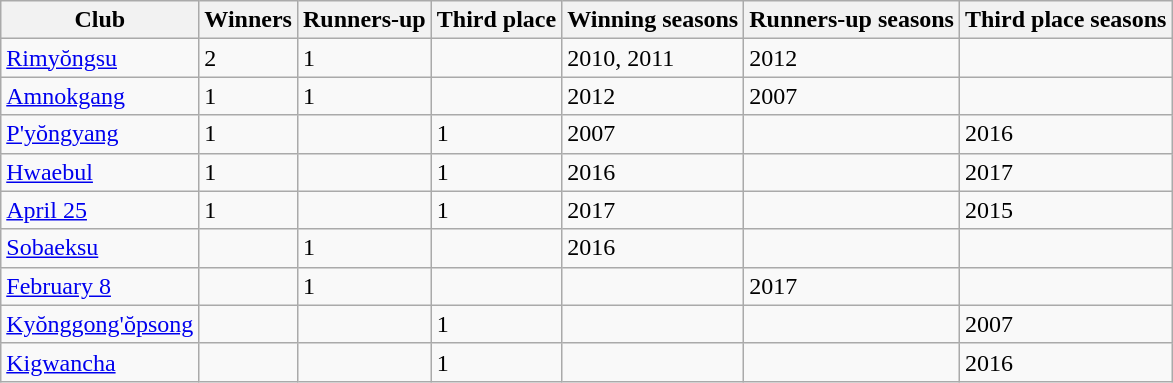<table class="wikitable sortable">
<tr>
<th>Club</th>
<th>Winners</th>
<th>Runners-up</th>
<th>Third place</th>
<th>Winning seasons</th>
<th>Runners-up seasons</th>
<th>Third place seasons</th>
</tr>
<tr>
<td><a href='#'>Rimyŏngsu</a></td>
<td>2</td>
<td>1</td>
<td></td>
<td>2010, 2011</td>
<td>2012</td>
<td></td>
</tr>
<tr>
<td><a href='#'>Amnokgang</a></td>
<td>1</td>
<td>1</td>
<td></td>
<td>2012</td>
<td>2007</td>
<td></td>
</tr>
<tr>
<td><a href='#'>P'yŏngyang</a></td>
<td>1</td>
<td></td>
<td>1</td>
<td>2007</td>
<td></td>
<td>2016</td>
</tr>
<tr>
<td><a href='#'>Hwaebul</a></td>
<td>1</td>
<td></td>
<td>1</td>
<td>2016</td>
<td></td>
<td>2017</td>
</tr>
<tr>
<td><a href='#'>April 25</a></td>
<td>1</td>
<td></td>
<td>1</td>
<td>2017</td>
<td></td>
<td>2015</td>
</tr>
<tr>
<td><a href='#'>Sobaeksu</a></td>
<td></td>
<td>1</td>
<td></td>
<td>2016</td>
<td></td>
</tr>
<tr>
<td><a href='#'>February 8</a></td>
<td></td>
<td>1</td>
<td></td>
<td></td>
<td>2017</td>
<td></td>
</tr>
<tr>
<td><a href='#'>Kyŏnggong'ŏpsong</a></td>
<td></td>
<td></td>
<td>1</td>
<td></td>
<td></td>
<td>2007</td>
</tr>
<tr>
<td><a href='#'>Kigwancha</a></td>
<td></td>
<td></td>
<td>1</td>
<td></td>
<td></td>
<td>2016</td>
</tr>
</table>
